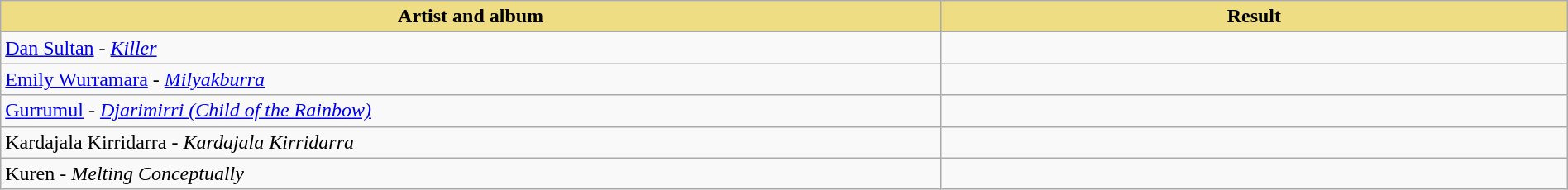<table class="wikitable" width=100%>
<tr>
<th style="width:15%;background:#EEDD82;">Artist and album</th>
<th style="width:10%;background:#EEDD82;">Result</th>
</tr>
<tr>
<td><a href='#'>Dan Sultan</a> - <em><a href='#'>Killer</a></em></td>
<td></td>
</tr>
<tr>
<td><a href='#'>Emily Wurramara</a> - <em><a href='#'>Milyakburra</a></em></td>
<td></td>
</tr>
<tr>
<td><a href='#'>Gurrumul</a> - <em><a href='#'>Djarimirri (Child of the Rainbow)</a></em></td>
<td></td>
</tr>
<tr>
<td>Kardajala Kirridarra - <em>Kardajala Kirridarra</em></td>
<td></td>
</tr>
<tr>
<td>Kuren - <em>Melting Conceptually</em></td>
<td></td>
</tr>
</table>
